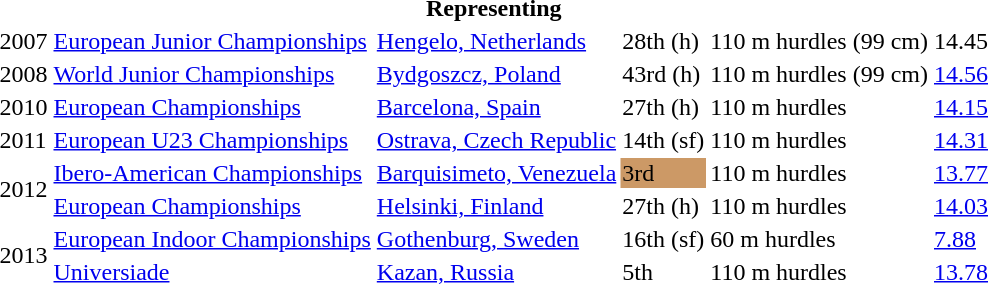<table>
<tr>
<th colspan="6">Representing </th>
</tr>
<tr>
<td>2007</td>
<td><a href='#'>European Junior Championships</a></td>
<td><a href='#'>Hengelo, Netherlands</a></td>
<td>28th (h)</td>
<td>110 m hurdles (99 cm)</td>
<td>14.45</td>
</tr>
<tr>
<td>2008</td>
<td><a href='#'>World Junior Championships</a></td>
<td><a href='#'>Bydgoszcz, Poland</a></td>
<td>43rd (h)</td>
<td>110 m hurdles (99 cm)</td>
<td><a href='#'>14.56</a></td>
</tr>
<tr>
<td>2010</td>
<td><a href='#'>European Championships</a></td>
<td><a href='#'>Barcelona, Spain</a></td>
<td>27th (h)</td>
<td>110 m hurdles</td>
<td><a href='#'>14.15</a></td>
</tr>
<tr>
<td>2011</td>
<td><a href='#'>European U23 Championships</a></td>
<td><a href='#'>Ostrava, Czech Republic</a></td>
<td>14th (sf)</td>
<td>110 m hurdles</td>
<td><a href='#'>14.31</a></td>
</tr>
<tr>
<td rowspan=2>2012</td>
<td><a href='#'>Ibero-American Championships</a></td>
<td><a href='#'>Barquisimeto, Venezuela</a></td>
<td bgcolor=cc9966>3rd</td>
<td>110 m hurdles</td>
<td><a href='#'>13.77</a></td>
</tr>
<tr>
<td><a href='#'>European Championships</a></td>
<td><a href='#'>Helsinki, Finland</a></td>
<td>27th (h)</td>
<td>110 m hurdles</td>
<td><a href='#'>14.03</a></td>
</tr>
<tr>
<td rowspan=2>2013</td>
<td><a href='#'>European Indoor Championships</a></td>
<td><a href='#'>Gothenburg, Sweden</a></td>
<td>16th (sf)</td>
<td>60 m hurdles</td>
<td><a href='#'>7.88</a></td>
</tr>
<tr>
<td><a href='#'>Universiade</a></td>
<td><a href='#'>Kazan, Russia</a></td>
<td>5th</td>
<td>110 m hurdles</td>
<td><a href='#'>13.78</a></td>
</tr>
</table>
